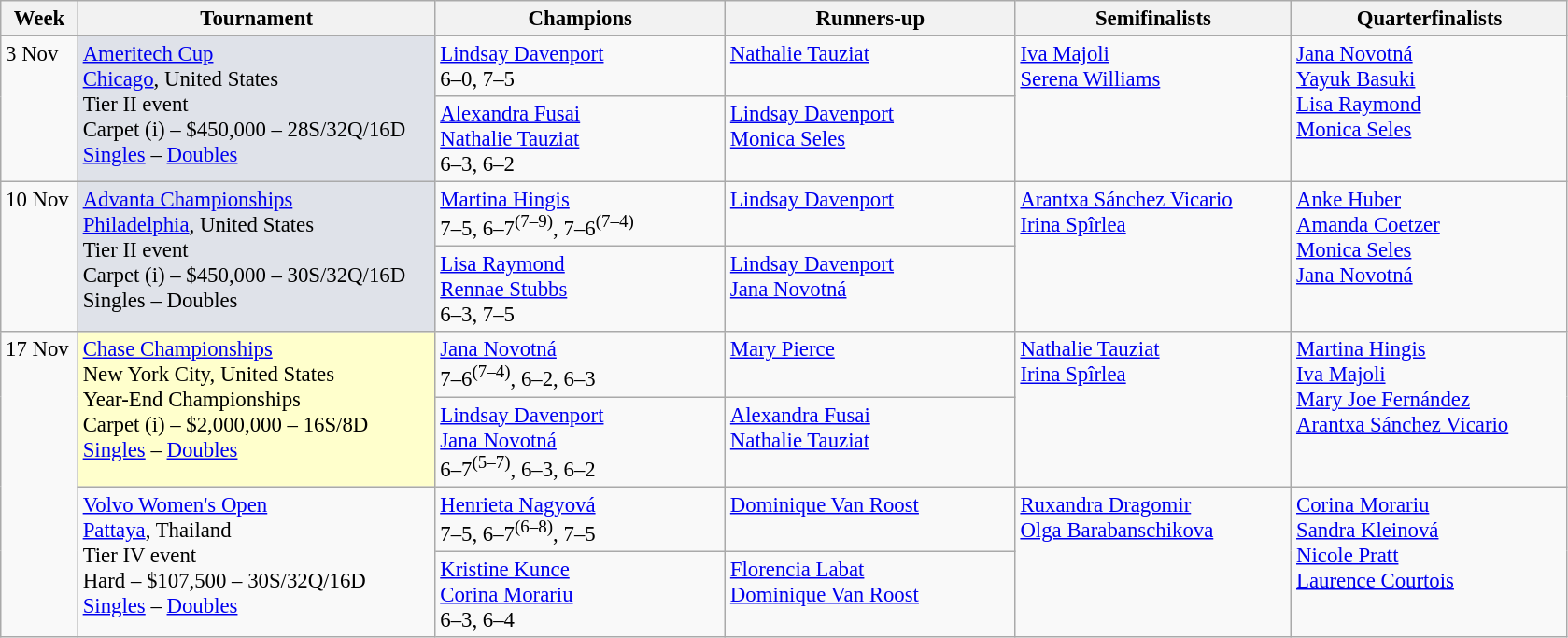<table class=wikitable style=font-size:95%>
<tr>
<th style="width:48px;">Week</th>
<th style="width:248px;">Tournament</th>
<th style="width:200px;">Champions</th>
<th style="width:200px;">Runners-up</th>
<th style="width:190px;">Semifinalists</th>
<th style="width:190px;">Quarterfinalists</th>
</tr>
<tr valign=top>
<td rowspan=2>3 Nov</td>
<td rowspan=2 bgcolor=#dfe2e9><a href='#'>Ameritech Cup</a><br> <a href='#'>Chicago</a>, United States <br> Tier II event <br> Carpet (i) – $450,000 – 28S/32Q/16D<br> <a href='#'>Singles</a> – <a href='#'>Doubles</a></td>
<td> <a href='#'>Lindsay Davenport</a><br>6–0, 7–5</td>
<td> <a href='#'>Nathalie Tauziat</a></td>
<td rowspan=2>  <a href='#'>Iva Majoli</a><br> <a href='#'>Serena Williams</a></td>
<td rowspan=2> <a href='#'>Jana Novotná</a><br> <a href='#'>Yayuk Basuki</a><br> <a href='#'>Lisa Raymond</a><br> <a href='#'>Monica Seles</a></td>
</tr>
<tr valign=top>
<td> <a href='#'>Alexandra Fusai</a> <br>  <a href='#'>Nathalie Tauziat</a> <br> 6–3, 6–2</td>
<td> <a href='#'>Lindsay Davenport</a> <br>  <a href='#'>Monica Seles</a></td>
</tr>
<tr valign=top>
<td rowspan=2>10 Nov</td>
<td rowspan=2 bgcolor=#dfe2e9><a href='#'>Advanta Championships</a><br> <a href='#'>Philadelphia</a>, United States <br> Tier II event <br> Carpet (i) – $450,000 – 30S/32Q/16D<br>Singles – Doubles</td>
<td> <a href='#'>Martina Hingis</a><br>7–5, 6–7<sup>(7–9)</sup>, 7–6<sup>(7–4)</sup></td>
<td> <a href='#'>Lindsay Davenport</a></td>
<td rowspan=2>  <a href='#'>Arantxa Sánchez Vicario</a><br> <a href='#'>Irina Spîrlea</a></td>
<td rowspan=2> <a href='#'>Anke Huber</a><br> <a href='#'>Amanda Coetzer</a><br> <a href='#'>Monica Seles</a><br> <a href='#'>Jana Novotná</a></td>
</tr>
<tr valign=top>
<td> <a href='#'>Lisa Raymond</a> <br>  <a href='#'>Rennae Stubbs</a> <br> 6–3, 7–5</td>
<td> <a href='#'>Lindsay Davenport</a> <br>  <a href='#'>Jana Novotná</a></td>
</tr>
<tr valign=top>
<td rowspan=4>17 Nov</td>
<td rowspan=2 bgcolor=#FFFFCC><a href='#'>Chase Championships</a><br> New York City, United States <br> Year-End Championships <br> Carpet (i) – $2,000,000 – 16S/8D<br> <a href='#'>Singles</a> – <a href='#'>Doubles</a></td>
<td> <a href='#'>Jana Novotná</a><br>7–6<sup>(7–4)</sup>, 6–2, 6–3</td>
<td> <a href='#'>Mary Pierce</a></td>
<td rowspan=2>  <a href='#'>Nathalie Tauziat</a><br> <a href='#'>Irina Spîrlea</a></td>
<td rowspan=2> <a href='#'>Martina Hingis</a><br> <a href='#'>Iva Majoli</a><br> <a href='#'>Mary Joe Fernández</a><br> <a href='#'>Arantxa Sánchez Vicario</a></td>
</tr>
<tr valign=top>
<td> <a href='#'>Lindsay Davenport</a> <br>  <a href='#'>Jana Novotná</a> <br> 6–7<sup>(5–7)</sup>, 6–3, 6–2</td>
<td> <a href='#'>Alexandra Fusai</a> <br>  <a href='#'>Nathalie Tauziat</a></td>
</tr>
<tr valign=top>
<td rowspan=2><a href='#'>Volvo Women's Open</a><br> <a href='#'>Pattaya</a>, Thailand <br> Tier IV event <br> Hard – $107,500 – 30S/32Q/16D<br> <a href='#'>Singles</a> – <a href='#'>Doubles</a></td>
<td> <a href='#'>Henrieta Nagyová</a><br>7–5, 6–7<sup>(6–8)</sup>, 7–5</td>
<td> <a href='#'>Dominique Van Roost</a></td>
<td rowspan=2>  <a href='#'>Ruxandra Dragomir</a><br> <a href='#'>Olga Barabanschikova</a></td>
<td rowspan=2> <a href='#'>Corina Morariu</a><br> <a href='#'>Sandra Kleinová</a><br> <a href='#'>Nicole Pratt</a><br> <a href='#'>Laurence Courtois</a></td>
</tr>
<tr valign=top>
<td> <a href='#'>Kristine Kunce</a> <br>  <a href='#'>Corina Morariu</a> <br> 6–3, 6–4</td>
<td> <a href='#'>Florencia Labat</a> <br>  <a href='#'>Dominique Van Roost</a></td>
</tr>
</table>
